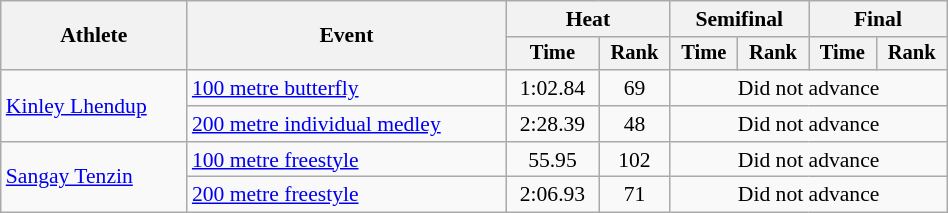<table class="wikitable" style="text-align:center; font-size:90%; width:50%;">
<tr>
<th rowspan="2">Athlete</th>
<th rowspan="2">Event</th>
<th colspan="2">Heat</th>
<th colspan="2">Semifinal</th>
<th colspan="2">Final</th>
</tr>
<tr style="font-size:95%">
<th>Time</th>
<th>Rank</th>
<th>Time</th>
<th>Rank</th>
<th>Time</th>
<th>Rank</th>
</tr>
<tr>
<td align=left rowspan=2><a href='#'>Kinley Lhendup</a></td>
<td align=left><a href='#'>100 metre butterfly</a></td>
<td>1:02.84</td>
<td>69</td>
<td colspan=4>Did not advance</td>
</tr>
<tr>
<td align=left><a href='#'>200 metre individual medley</a></td>
<td>2:28.39</td>
<td>48</td>
<td colspan=4>Did not advance</td>
</tr>
<tr>
<td align=left rowspan=2><a href='#'>Sangay Tenzin</a></td>
<td align=left><a href='#'>100 metre freestyle</a></td>
<td>55.95</td>
<td>102</td>
<td colspan=4>Did not advance</td>
</tr>
<tr>
<td align=left><a href='#'>200 metre freestyle</a></td>
<td>2:06.93</td>
<td>71</td>
<td colspan=4>Did not advance</td>
</tr>
</table>
